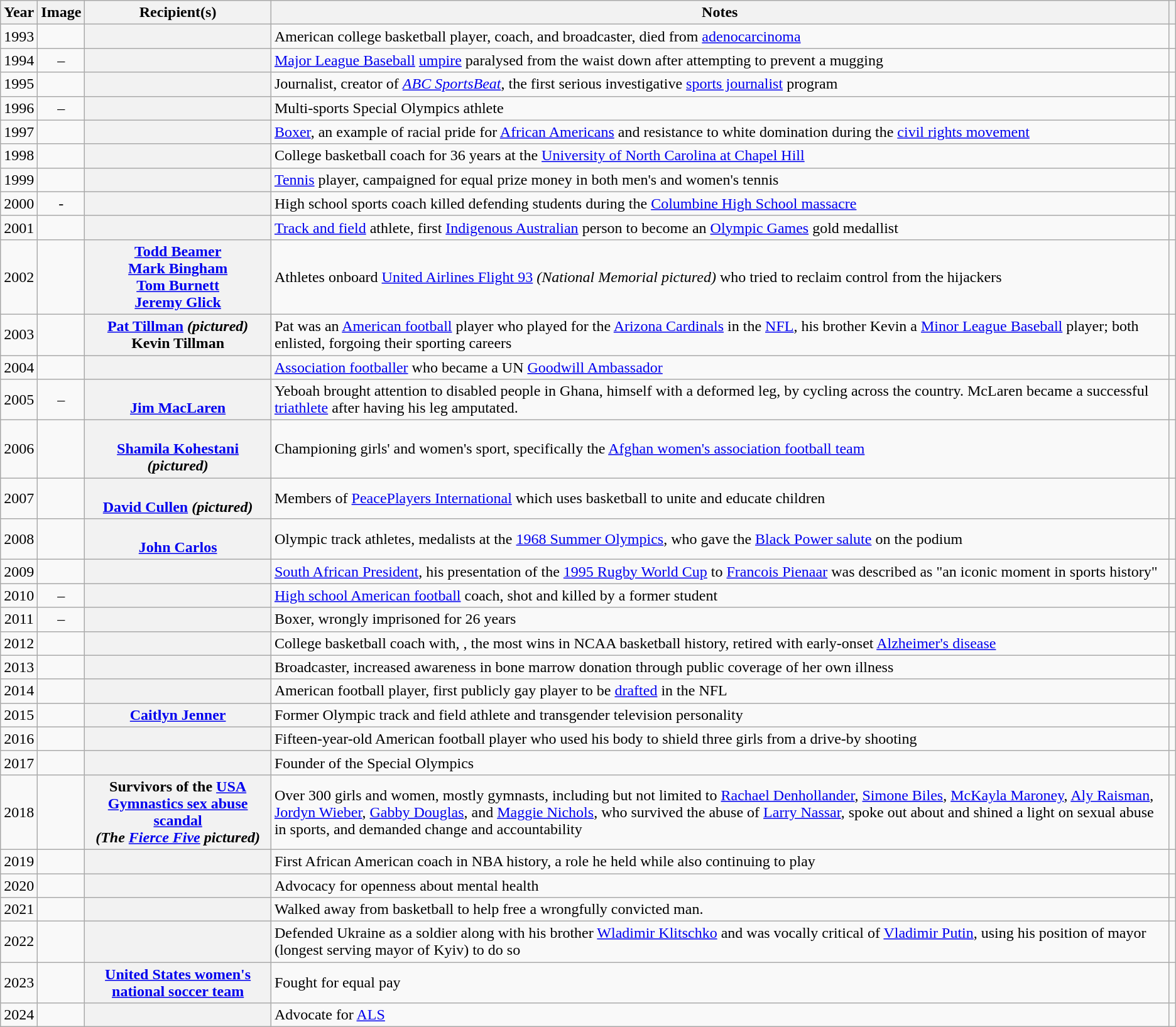<table class="wikitable plainrowheaders sortable" style="text-align:center;">
<tr>
<th scope=col>Year</th>
<th scope=col class=unsortable>Image</th>
<th scope=col>Recipient(s)</th>
<th scope=col class=unsortable>Notes</th>
<th scope=col class=unsortable></th>
</tr>
<tr>
<td>1993</td>
<td></td>
<th scope=row></th>
<td align=left>American college basketball player, coach, and broadcaster, died from <a href='#'>adenocarcinoma</a></td>
<td></td>
</tr>
<tr>
<td>1994</td>
<td>–</td>
<th scope=row></th>
<td align=left><a href='#'>Major League Baseball</a> <a href='#'>umpire</a> paralysed from the waist down after attempting to prevent a mugging</td>
<td></td>
</tr>
<tr>
<td>1995</td>
<td></td>
<th scope=row></th>
<td align=left>Journalist, creator of <em><a href='#'>ABC SportsBeat</a></em>, the first serious investigative <a href='#'>sports journalist</a> program</td>
<td></td>
</tr>
<tr>
<td>1996</td>
<td>–</td>
<th scope=row></th>
<td align=left>Multi-sports Special Olympics athlete</td>
<td></td>
</tr>
<tr>
<td>1997</td>
<td></td>
<th scope=row></th>
<td align=left><a href='#'>Boxer</a>, an example of racial pride for <a href='#'>African Americans</a> and resistance to white domination during the <a href='#'>civil rights movement</a></td>
<td></td>
</tr>
<tr>
<td>1998</td>
<td></td>
<th scope=row></th>
<td align=left>College basketball coach for 36 years at the <a href='#'>University of North Carolina at Chapel Hill</a></td>
<td></td>
</tr>
<tr>
<td>1999</td>
<td></td>
<th scope=row></th>
<td align=left><a href='#'>Tennis</a> player, campaigned for equal prize money in both men's and women's tennis</td>
<td></td>
</tr>
<tr>
<td>2000</td>
<td>-</td>
<th scope=row></th>
<td align=left>High school sports coach killed defending students during the <a href='#'>Columbine High School massacre</a></td>
<td></td>
</tr>
<tr>
<td>2001</td>
<td></td>
<th scope=row></th>
<td align=left><a href='#'>Track and field</a> athlete, first <a href='#'>Indigenous Australian</a> person to become an <a href='#'>Olympic Games</a> gold medallist</td>
<td></td>
</tr>
<tr>
<td>2002</td>
<td></td>
<th scope=row> <a href='#'>Todd Beamer</a><br><a href='#'>Mark Bingham</a><br><a href='#'>Tom Burnett</a><br><a href='#'>Jeremy Glick</a></th>
<td align=left>Athletes onboard <a href='#'>United Airlines Flight 93</a> <em>(National Memorial pictured)</em> who tried to reclaim control from the hijackers</td>
<td></td>
</tr>
<tr>
<td>2003</td>
<td></td>
<th scope=row> <a href='#'>Pat Tillman</a> <em>(pictured)</em><br>Kevin Tillman</th>
<td align=left>Pat was an <a href='#'>American football</a> player who played for the <a href='#'>Arizona Cardinals</a> in the <a href='#'>NFL</a>, his brother Kevin a <a href='#'>Minor League Baseball</a> player; both enlisted, forgoing their sporting careers</td>
<td></td>
</tr>
<tr>
<td>2004</td>
<td></td>
<th scope=row></th>
<td align=left><a href='#'>Association footballer</a> who became a UN <a href='#'>Goodwill Ambassador</a></td>
<td></td>
</tr>
<tr>
<td>2005</td>
<td>–</td>
<th scope=row><br><a href='#'>Jim MacLaren</a></th>
<td align=left>Yeboah brought attention to disabled people in Ghana, himself with a deformed leg, by cycling across the country. McLaren became a successful <a href='#'>triathlete</a> after having his leg amputated.</td>
<td></td>
</tr>
<tr>
<td>2006</td>
<td></td>
<th scope=row><br><a href='#'>Shamila Kohestani</a> <em>(pictured)</em></th>
<td align=left>Championing girls' and women's sport, specifically the <a href='#'>Afghan women's association football team</a></td>
<td></td>
</tr>
<tr>
<td>2007</td>
<td></td>
<th scope=row><br><a href='#'>David Cullen</a> <em>(pictured)</em></th>
<td align=left>Members of <a href='#'>PeacePlayers International</a> which uses basketball to unite and educate children</td>
<td></td>
</tr>
<tr>
<td>2008</td>
<td></td>
<th scope=row><br><a href='#'>John Carlos</a></th>
<td align=left>Olympic track athletes, medalists at the <a href='#'>1968 Summer Olympics</a>, who gave the <a href='#'>Black Power salute</a> on the podium</td>
<td></td>
</tr>
<tr>
<td>2009</td>
<td></td>
<th scope=row></th>
<td align=left><a href='#'>South African President</a>, his presentation of the <a href='#'>1995 Rugby World Cup</a> to <a href='#'>Francois Pienaar</a> was described as "an iconic moment in sports history"</td>
<td></td>
</tr>
<tr>
<td>2010</td>
<td>–</td>
<th scope=row></th>
<td align=left><a href='#'>High school American football</a> coach, shot and killed by a former student</td>
<td></td>
</tr>
<tr>
<td>2011</td>
<td>–</td>
<th scope=row></th>
<td align=left>Boxer, wrongly imprisoned for 26 years</td>
<td></td>
</tr>
<tr>
<td>2012</td>
<td></td>
<th scope=row></th>
<td align=left>College basketball coach with, , the most wins in NCAA basketball history, retired with early-onset <a href='#'>Alzheimer's disease</a></td>
<td></td>
</tr>
<tr>
<td>2013</td>
<td></td>
<th scope=row></th>
<td align=left>Broadcaster, increased awareness in bone marrow donation through public coverage of her own illness</td>
<td></td>
</tr>
<tr>
<td>2014</td>
<td></td>
<th scope=row></th>
<td align=left>American football player, first publicly gay player to be <a href='#'>drafted</a> in the NFL</td>
<td></td>
</tr>
<tr>
<td>2015</td>
<td></td>
<th scope=row><a href='#'>Caitlyn Jenner</a></th>
<td align=left>Former Olympic track and field athlete and transgender television personality</td>
<td></td>
</tr>
<tr>
<td>2016</td>
<td></td>
<th scope=row></th>
<td align=left>Fifteen-year-old American football player who used his body to shield three girls from a drive-by shooting</td>
<td></td>
</tr>
<tr>
<td>2017</td>
<td></td>
<th scope=row></th>
<td align=left>Founder of the Special Olympics</td>
<td></td>
</tr>
<tr>
<td>2018</td>
<td></td>
<th scope=row>Survivors of the <a href='#'>USA Gymnastics sex abuse scandal</a><br><em>(The <a href='#'>Fierce Five</a> pictured)</em></th>
<td align=left>Over 300 girls and women, mostly gymnasts, including but not limited to <a href='#'>Rachael Denhollander</a>, <a href='#'>Simone Biles</a>, <a href='#'>McKayla Maroney</a>, <a href='#'>Aly Raisman</a>, <a href='#'>Jordyn Wieber</a>, <a href='#'>Gabby Douglas</a>, and <a href='#'>Maggie Nichols</a>, who survived the abuse of <a href='#'>Larry Nassar</a>, spoke out about and shined a light on sexual abuse in sports, and demanded change and accountability</td>
<td></td>
</tr>
<tr>
<td>2019</td>
<td></td>
<th scope=row></th>
<td align=left>First African American coach in NBA history, a role he held while also continuing to play</td>
<td></td>
</tr>
<tr>
<td>2020</td>
<td></td>
<th scope=row></th>
<td align=left>Advocacy for openness about mental health</td>
<td></td>
</tr>
<tr>
<td>2021</td>
<td></td>
<th scope=row></th>
<td align=left>Walked away from basketball to help free a wrongfully convicted man.</td>
<td></td>
</tr>
<tr>
<td>2022</td>
<td></td>
<th scope=row></th>
<td align=left>Defended Ukraine as a soldier along with his brother <a href='#'>Wladimir Klitschko</a> and was vocally critical of <a href='#'>Vladimir Putin</a>, using his position of mayor (longest serving mayor of Kyiv) to do so</td>
<td></td>
</tr>
<tr>
<td>2023</td>
<td></td>
<th scope=row><a href='#'>United States women's national soccer team</a></th>
<td align=left>Fought for equal pay</td>
<td></td>
</tr>
<tr>
<td>2024</td>
<td></td>
<th scope=row></th>
<td align=left>Advocate for <a href='#'>ALS</a></td>
<td></td>
</tr>
</table>
